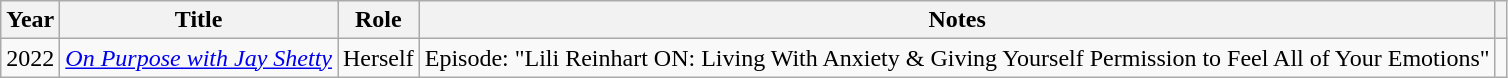<table class="wikitable">
<tr>
<th scope="col">Year</th>
<th scope="col">Title</th>
<th scope="col">Role</th>
<th scope="col">Notes</th>
<th scope="col"></th>
</tr>
<tr>
<td>2022</td>
<td><em><a href='#'>On Purpose with Jay Shetty</a></em></td>
<td>Herself</td>
<td>Episode: "Lili Reinhart ON: Living With Anxiety & Giving Yourself Permission to Feel All of Your Emotions"</td>
<td style="text-align:center;"></td>
</tr>
</table>
